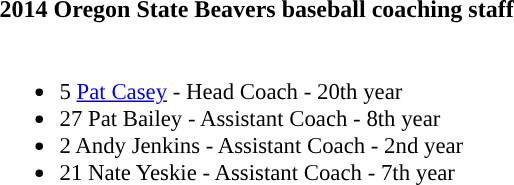<table class="toccolours">
<tr>
<th colspan=9>2014 Oregon State Beavers baseball coaching staff</th>
</tr>
<tr>
<td style="text-align:left; font-size: 95%;" valign="top"><br><ul><li>5 <a href='#'>Pat Casey</a> - Head Coach - 20th year</li><li>27 Pat Bailey - Assistant Coach - 8th year</li><li>2 Andy Jenkins - Assistant Coach - 2nd year</li><li>21 Nate Yeskie - Assistant Coach - 7th year</li></ul></td>
</tr>
</table>
